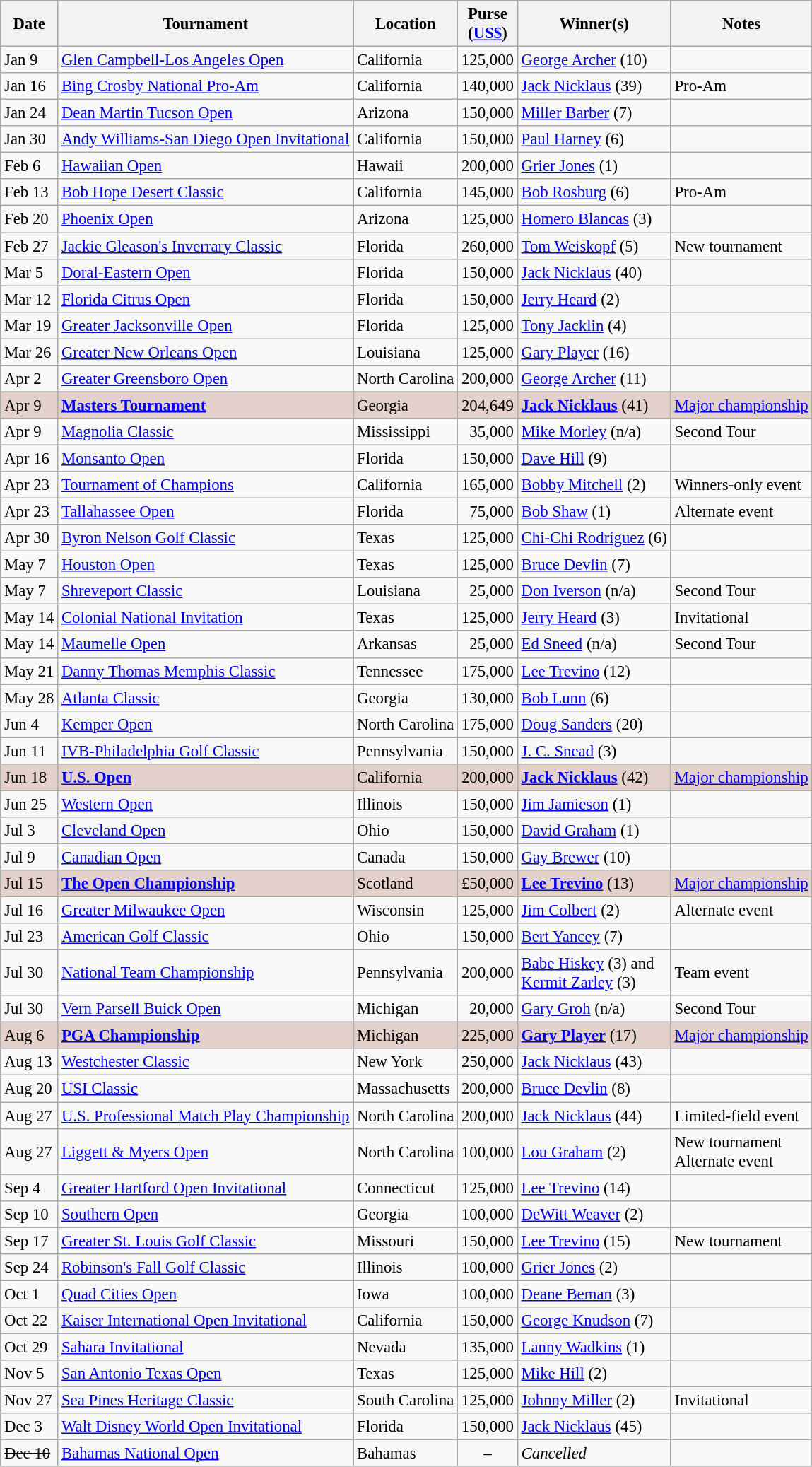<table class="wikitable" style="font-size:95%">
<tr>
<th>Date</th>
<th>Tournament</th>
<th>Location</th>
<th>Purse<br>(<a href='#'>US$</a>)</th>
<th>Winner(s)</th>
<th>Notes</th>
</tr>
<tr>
<td>Jan 9</td>
<td><a href='#'>Glen Campbell-Los Angeles Open</a></td>
<td>California</td>
<td align=right>125,000</td>
<td> <a href='#'>George Archer</a> (10)</td>
<td></td>
</tr>
<tr>
<td>Jan 16</td>
<td><a href='#'>Bing Crosby National Pro-Am</a></td>
<td>California</td>
<td align=right>140,000</td>
<td> <a href='#'>Jack Nicklaus</a> (39)</td>
<td>Pro-Am</td>
</tr>
<tr>
<td>Jan 24</td>
<td><a href='#'>Dean Martin Tucson Open</a></td>
<td>Arizona</td>
<td align=right>150,000</td>
<td> <a href='#'>Miller Barber</a> (7)</td>
<td></td>
</tr>
<tr>
<td>Jan 30</td>
<td><a href='#'>Andy Williams-San Diego Open Invitational</a></td>
<td>California</td>
<td align=right>150,000</td>
<td> <a href='#'>Paul Harney</a> (6)</td>
<td></td>
</tr>
<tr>
<td>Feb 6</td>
<td><a href='#'>Hawaiian Open</a></td>
<td>Hawaii</td>
<td align=right>200,000</td>
<td> <a href='#'>Grier Jones</a> (1)</td>
<td></td>
</tr>
<tr>
<td>Feb 13</td>
<td><a href='#'>Bob Hope Desert Classic</a></td>
<td>California</td>
<td align=right>145,000</td>
<td> <a href='#'>Bob Rosburg</a> (6)</td>
<td>Pro-Am</td>
</tr>
<tr>
<td>Feb 20</td>
<td><a href='#'>Phoenix Open</a></td>
<td>Arizona</td>
<td align=right>125,000</td>
<td> <a href='#'>Homero Blancas</a> (3)</td>
<td></td>
</tr>
<tr>
<td>Feb 27</td>
<td><a href='#'>Jackie Gleason's Inverrary Classic</a></td>
<td>Florida</td>
<td align=right>260,000</td>
<td> <a href='#'>Tom Weiskopf</a> (5)</td>
<td>New tournament</td>
</tr>
<tr>
<td>Mar 5</td>
<td><a href='#'>Doral-Eastern Open</a></td>
<td>Florida</td>
<td align=right>150,000</td>
<td> <a href='#'>Jack Nicklaus</a> (40)</td>
<td></td>
</tr>
<tr>
<td>Mar 12</td>
<td><a href='#'>Florida Citrus Open</a></td>
<td>Florida</td>
<td align=right>150,000</td>
<td> <a href='#'>Jerry Heard</a> (2)</td>
<td></td>
</tr>
<tr>
<td>Mar 19</td>
<td><a href='#'>Greater Jacksonville Open</a></td>
<td>Florida</td>
<td align=right>125,000</td>
<td> <a href='#'>Tony Jacklin</a> (4)</td>
<td></td>
</tr>
<tr>
<td>Mar 26</td>
<td><a href='#'>Greater New Orleans Open</a></td>
<td>Louisiana</td>
<td align=right>125,000</td>
<td> <a href='#'>Gary Player</a> (16)</td>
<td></td>
</tr>
<tr>
<td>Apr 2</td>
<td><a href='#'>Greater Greensboro Open</a></td>
<td>North Carolina</td>
<td align=right>200,000</td>
<td> <a href='#'>George Archer</a> (11)</td>
<td></td>
</tr>
<tr style="background:#e5d1cb;">
<td>Apr 9</td>
<td><strong><a href='#'>Masters Tournament</a></strong></td>
<td>Georgia</td>
<td align=right>204,649</td>
<td> <strong><a href='#'>Jack Nicklaus</a></strong> (41)</td>
<td><a href='#'>Major championship</a></td>
</tr>
<tr>
<td>Apr 9</td>
<td><a href='#'>Magnolia Classic</a></td>
<td>Mississippi</td>
<td align=right>35,000</td>
<td> <a href='#'>Mike Morley</a> (n/a)</td>
<td>Second Tour</td>
</tr>
<tr>
<td>Apr 16</td>
<td><a href='#'>Monsanto Open</a></td>
<td>Florida</td>
<td align=right>150,000</td>
<td> <a href='#'>Dave Hill</a> (9)</td>
<td></td>
</tr>
<tr>
<td>Apr 23</td>
<td><a href='#'>Tournament of Champions</a></td>
<td>California</td>
<td align=right>165,000</td>
<td> <a href='#'>Bobby Mitchell</a> (2)</td>
<td>Winners-only event</td>
</tr>
<tr>
<td>Apr 23</td>
<td><a href='#'>Tallahassee Open</a></td>
<td>Florida</td>
<td align=right>75,000</td>
<td> <a href='#'>Bob Shaw</a> (1)</td>
<td>Alternate event</td>
</tr>
<tr>
<td>Apr 30</td>
<td><a href='#'>Byron Nelson Golf Classic</a></td>
<td>Texas</td>
<td align=right>125,000</td>
<td> <a href='#'>Chi-Chi Rodríguez</a> (6)</td>
<td></td>
</tr>
<tr>
<td>May 7</td>
<td><a href='#'>Houston Open</a></td>
<td>Texas</td>
<td align=right>125,000</td>
<td> <a href='#'>Bruce Devlin</a> (7)</td>
<td></td>
</tr>
<tr>
<td>May 7</td>
<td><a href='#'>Shreveport Classic</a></td>
<td>Louisiana</td>
<td align=right>25,000</td>
<td> <a href='#'>Don Iverson</a> (n/a)</td>
<td>Second Tour</td>
</tr>
<tr>
<td>May 14</td>
<td><a href='#'>Colonial National Invitation</a></td>
<td>Texas</td>
<td align=right>125,000</td>
<td> <a href='#'>Jerry Heard</a> (3)</td>
<td>Invitational</td>
</tr>
<tr>
<td>May 14</td>
<td><a href='#'>Maumelle Open</a></td>
<td>Arkansas</td>
<td align=right>25,000</td>
<td> <a href='#'>Ed Sneed</a> (n/a)</td>
<td>Second Tour</td>
</tr>
<tr>
<td>May 21</td>
<td><a href='#'>Danny Thomas Memphis Classic</a></td>
<td>Tennessee</td>
<td align=right>175,000</td>
<td> <a href='#'>Lee Trevino</a> (12)</td>
<td></td>
</tr>
<tr>
<td>May 28</td>
<td><a href='#'>Atlanta Classic</a></td>
<td>Georgia</td>
<td align=right>130,000</td>
<td> <a href='#'>Bob Lunn</a> (6)</td>
<td></td>
</tr>
<tr>
<td>Jun 4</td>
<td><a href='#'>Kemper Open</a></td>
<td>North Carolina</td>
<td align=right>175,000</td>
<td> <a href='#'>Doug Sanders</a> (20)</td>
<td></td>
</tr>
<tr>
<td>Jun 11</td>
<td><a href='#'>IVB-Philadelphia Golf Classic</a></td>
<td>Pennsylvania</td>
<td align=right>150,000</td>
<td> <a href='#'>J. C. Snead</a> (3)</td>
<td></td>
</tr>
<tr style="background:#e5d1cb;">
<td>Jun 18</td>
<td><strong><a href='#'>U.S. Open</a></strong></td>
<td>California</td>
<td align=right>200,000</td>
<td> <strong><a href='#'>Jack Nicklaus</a></strong> (42)</td>
<td><a href='#'>Major championship</a></td>
</tr>
<tr>
<td>Jun 25</td>
<td><a href='#'>Western Open</a></td>
<td>Illinois</td>
<td align=right>150,000</td>
<td> <a href='#'>Jim Jamieson</a> (1)</td>
<td></td>
</tr>
<tr>
<td>Jul 3</td>
<td><a href='#'>Cleveland Open</a></td>
<td>Ohio</td>
<td align=right>150,000</td>
<td> <a href='#'>David Graham</a> (1)</td>
<td></td>
</tr>
<tr>
<td>Jul 9</td>
<td><a href='#'>Canadian Open</a></td>
<td>Canada</td>
<td align=right>150,000</td>
<td> <a href='#'>Gay Brewer</a> (10)</td>
<td></td>
</tr>
<tr style="background:#e5d1cb;">
<td>Jul 15</td>
<td><strong><a href='#'>The Open Championship</a></strong></td>
<td>Scotland</td>
<td align=right>£50,000</td>
<td> <strong><a href='#'>Lee Trevino</a></strong> (13)</td>
<td><a href='#'>Major championship</a></td>
</tr>
<tr>
<td>Jul 16</td>
<td><a href='#'>Greater Milwaukee Open</a></td>
<td>Wisconsin</td>
<td align=right>125,000</td>
<td> <a href='#'>Jim Colbert</a> (2)</td>
<td>Alternate event</td>
</tr>
<tr>
<td>Jul 23</td>
<td><a href='#'>American Golf Classic</a></td>
<td>Ohio</td>
<td align=right>150,000</td>
<td> <a href='#'>Bert Yancey</a> (7)</td>
<td></td>
</tr>
<tr>
<td>Jul 30</td>
<td><a href='#'>National Team Championship</a></td>
<td>Pennsylvania</td>
<td align=right>200,000</td>
<td> <a href='#'>Babe Hiskey</a> (3) and<br> <a href='#'>Kermit Zarley</a> (3)</td>
<td>Team event</td>
</tr>
<tr>
<td>Jul 30</td>
<td><a href='#'>Vern Parsell Buick Open</a></td>
<td>Michigan</td>
<td align=right>20,000</td>
<td> <a href='#'>Gary Groh</a> (n/a)</td>
<td>Second Tour</td>
</tr>
<tr style="background:#e5d1cb;">
<td>Aug 6</td>
<td><strong><a href='#'>PGA Championship</a></strong></td>
<td>Michigan</td>
<td align=right>225,000</td>
<td> <strong><a href='#'>Gary Player</a></strong> (17)</td>
<td><a href='#'>Major championship</a></td>
</tr>
<tr>
<td>Aug 13</td>
<td><a href='#'>Westchester Classic</a></td>
<td>New York</td>
<td align=right>250,000</td>
<td> <a href='#'>Jack Nicklaus</a> (43)</td>
<td></td>
</tr>
<tr>
<td>Aug 20</td>
<td><a href='#'>USI Classic</a></td>
<td>Massachusetts</td>
<td align=right>200,000</td>
<td> <a href='#'>Bruce Devlin</a> (8)</td>
<td></td>
</tr>
<tr>
<td>Aug 27</td>
<td><a href='#'>U.S. Professional Match Play Championship</a></td>
<td>North Carolina</td>
<td align=right>200,000</td>
<td> <a href='#'>Jack Nicklaus</a> (44)</td>
<td>Limited-field event</td>
</tr>
<tr>
<td>Aug 27</td>
<td><a href='#'>Liggett & Myers Open</a></td>
<td>North Carolina</td>
<td align=right>100,000</td>
<td> <a href='#'>Lou Graham</a> (2)</td>
<td>New tournament<br>Alternate event</td>
</tr>
<tr>
<td>Sep 4</td>
<td><a href='#'>Greater Hartford Open Invitational</a></td>
<td>Connecticut</td>
<td align=right>125,000</td>
<td> <a href='#'>Lee Trevino</a> (14)</td>
<td></td>
</tr>
<tr>
<td>Sep 10</td>
<td><a href='#'>Southern Open</a></td>
<td>Georgia</td>
<td align=right>100,000</td>
<td> <a href='#'>DeWitt Weaver</a> (2)</td>
<td></td>
</tr>
<tr>
<td>Sep 17</td>
<td><a href='#'>Greater St. Louis Golf Classic</a></td>
<td>Missouri</td>
<td align=right>150,000</td>
<td> <a href='#'>Lee Trevino</a> (15)</td>
<td>New tournament</td>
</tr>
<tr>
<td>Sep 24</td>
<td><a href='#'>Robinson's Fall Golf Classic</a></td>
<td>Illinois</td>
<td align=right>100,000</td>
<td> <a href='#'>Grier Jones</a> (2)</td>
<td></td>
</tr>
<tr>
<td>Oct 1</td>
<td><a href='#'>Quad Cities Open</a></td>
<td>Iowa</td>
<td align=right>100,000</td>
<td> <a href='#'>Deane Beman</a> (3)</td>
<td></td>
</tr>
<tr>
<td>Oct 22</td>
<td><a href='#'>Kaiser International Open Invitational</a></td>
<td>California</td>
<td align=right>150,000</td>
<td> <a href='#'>George Knudson</a> (7)</td>
<td></td>
</tr>
<tr>
<td>Oct 29</td>
<td><a href='#'>Sahara Invitational</a></td>
<td>Nevada</td>
<td align=right>135,000</td>
<td> <a href='#'>Lanny Wadkins</a> (1)</td>
<td></td>
</tr>
<tr>
<td>Nov 5</td>
<td><a href='#'>San Antonio Texas Open</a></td>
<td>Texas</td>
<td align=right>125,000</td>
<td> <a href='#'>Mike Hill</a> (2)</td>
<td></td>
</tr>
<tr>
<td>Nov 27</td>
<td><a href='#'>Sea Pines Heritage Classic</a></td>
<td>South Carolina</td>
<td align=right>125,000</td>
<td> <a href='#'>Johnny Miller</a> (2)</td>
<td>Invitational</td>
</tr>
<tr>
<td>Dec 3</td>
<td><a href='#'>Walt Disney World Open Invitational</a></td>
<td>Florida</td>
<td align=right>150,000</td>
<td> <a href='#'>Jack Nicklaus</a> (45)</td>
<td></td>
</tr>
<tr>
<td><s>Dec 10</s></td>
<td><a href='#'>Bahamas National Open</a></td>
<td>Bahamas</td>
<td align=center>–</td>
<td><em>Cancelled</em></td>
<td></td>
</tr>
</table>
